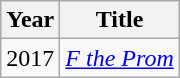<table class="wikitable sortable">
<tr>
<th>Year</th>
<th>Title</th>
</tr>
<tr>
<td>2017</td>
<td><em><a href='#'>F the Prom</a></em></td>
</tr>
</table>
